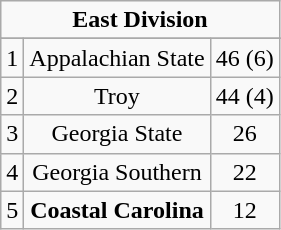<table class="wikitable">
<tr align="center">
<td align="center" Colspan="3"><strong>East Division</strong></td>
</tr>
<tr align="center">
</tr>
<tr align="center">
<td>1</td>
<td>Appalachian State</td>
<td>46 (6)</td>
</tr>
<tr align="center">
<td>2</td>
<td>Troy</td>
<td>44 (4)</td>
</tr>
<tr align="center">
<td>3</td>
<td>Georgia State</td>
<td>26</td>
</tr>
<tr align="center">
<td>4</td>
<td>Georgia Southern</td>
<td>22</td>
</tr>
<tr align="center">
<td>5</td>
<td><strong>Coastal Carolina</strong></td>
<td>12</td>
</tr>
</table>
